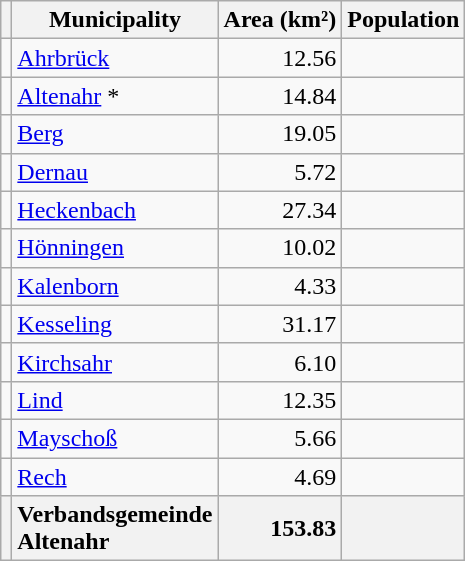<table class="wikitable sortable" style="text-align:right;">
<tr>
<th class="unsortable"></th>
<th>Municipality</th>
<th>Area (km²)</th>
<th>Population</th>
</tr>
<tr>
<td></td>
<td style="text-align:left;"><a href='#'>Ahrbrück</a></td>
<td>12.56</td>
<td></td>
</tr>
<tr>
<td></td>
<td style="text-align:left;"><a href='#'>Altenahr</a> *</td>
<td>14.84</td>
<td></td>
</tr>
<tr>
<td></td>
<td style="text-align:left;"><a href='#'>Berg</a></td>
<td>19.05</td>
<td></td>
</tr>
<tr>
<td></td>
<td style="text-align:left;"><a href='#'>Dernau</a></td>
<td>5.72</td>
<td></td>
</tr>
<tr>
<td></td>
<td style="text-align:left;"><a href='#'>Heckenbach</a></td>
<td>27.34</td>
<td></td>
</tr>
<tr>
<td></td>
<td style="text-align:left;"><a href='#'>Hönningen</a></td>
<td>10.02</td>
<td></td>
</tr>
<tr>
<td></td>
<td style="text-align:left;"><a href='#'>Kalenborn</a></td>
<td>4.33</td>
<td></td>
</tr>
<tr>
<td></td>
<td style="text-align:left;"><a href='#'>Kesseling</a></td>
<td>31.17</td>
<td></td>
</tr>
<tr>
<td></td>
<td style="text-align:left;"><a href='#'>Kirchsahr</a></td>
<td>6.10</td>
<td></td>
</tr>
<tr>
<td></td>
<td style="text-align:left;"><a href='#'>Lind</a></td>
<td>12.35</td>
<td></td>
</tr>
<tr>
<td></td>
<td style="text-align:left;"><a href='#'>Mayschoß</a></td>
<td>5.66</td>
<td></td>
</tr>
<tr>
<td></td>
<td style="text-align:left;"><a href='#'>Rech</a></td>
<td>4.69</td>
<td></td>
</tr>
<tr>
<th></th>
<th style="text-align:left;"><strong>Verbandsgemeinde<br>Altenahr</strong></th>
<th style="text-align:right;"><strong>153.83</strong></th>
<th style="text-align:right;"><strong></strong></th>
</tr>
</table>
